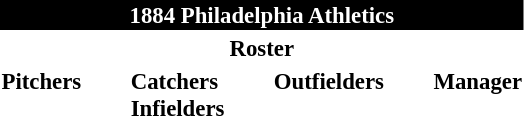<table class="toccolours" style="font-size: 95%;">
<tr>
<th colspan="10" style="background-color: black; color: white; text-align: center;">1884 Philadelphia Athletics</th>
</tr>
<tr>
<td colspan="10" style="background-color: white; color: black; text-align: center;"><strong>Roster</strong></td>
</tr>
<tr>
<td valign="top"><strong>Pitchers</strong><br>


</td>
<td width="25px"></td>
<td valign="top"><strong>Catchers</strong><br>





<strong>Infielders</strong>



</td>
<td width="25px"></td>
<td valign="top"><strong>Outfielders</strong><br>






</td>
<td width="25px"></td>
<td valign="top"><strong>Manager</strong><br></td>
</tr>
</table>
